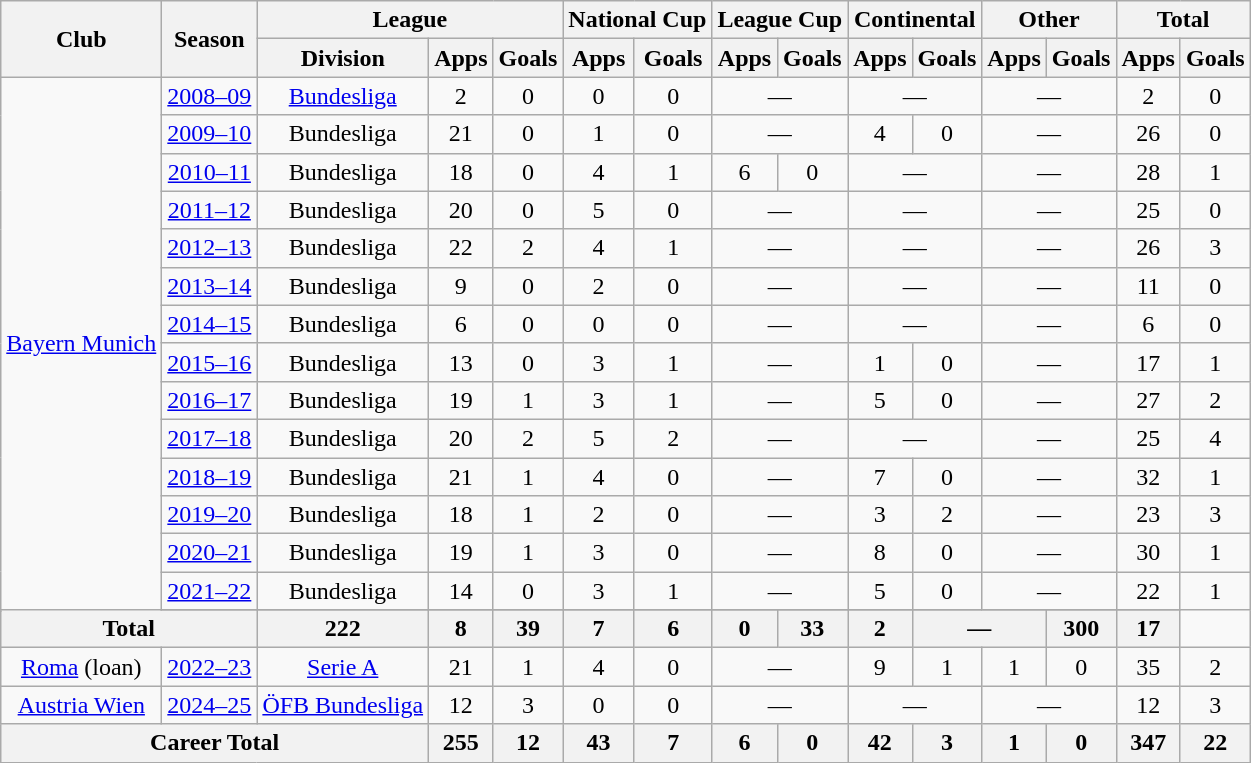<table class="wikitable" Style="text-align: center">
<tr>
<th rowspan="2">Club</th>
<th rowspan="2">Season</th>
<th colspan="3">League</th>
<th colspan="2">National Cup</th>
<th colspan="2">League Cup</th>
<th colspan="2">Continental</th>
<th colspan="2">Other</th>
<th colspan="2">Total</th>
</tr>
<tr>
<th>Division</th>
<th>Apps</th>
<th>Goals</th>
<th>Apps</th>
<th>Goals</th>
<th>Apps</th>
<th>Goals</th>
<th>Apps</th>
<th>Goals</th>
<th>Apps</th>
<th>Goals</th>
<th>Apps</th>
<th>Goals</th>
</tr>
<tr>
<td rowspan="15"><a href='#'>Bayern Munich</a></td>
<td><a href='#'>2008–09</a></td>
<td><a href='#'>Bundesliga</a></td>
<td>2</td>
<td>0</td>
<td>0</td>
<td>0</td>
<td colspan="2">—</td>
<td colspan="2">—</td>
<td colspan="2">—</td>
<td>2</td>
<td>0</td>
</tr>
<tr>
<td><a href='#'>2009–10</a></td>
<td>Bundesliga</td>
<td>21</td>
<td>0</td>
<td>1</td>
<td>0</td>
<td colspan="2">—</td>
<td>4</td>
<td>0</td>
<td colspan="2">—</td>
<td>26</td>
<td>0</td>
</tr>
<tr>
<td><a href='#'>2010–11</a></td>
<td>Bundesliga</td>
<td>18</td>
<td>0</td>
<td>4</td>
<td>1</td>
<td>6</td>
<td>0</td>
<td colspan="2">—</td>
<td colspan="2">—</td>
<td>28</td>
<td>1</td>
</tr>
<tr>
<td><a href='#'>2011–12</a></td>
<td>Bundesliga</td>
<td>20</td>
<td>0</td>
<td>5</td>
<td>0</td>
<td colspan="2">—</td>
<td colspan="2">—</td>
<td colspan="2">—</td>
<td>25</td>
<td>0</td>
</tr>
<tr>
<td><a href='#'>2012–13</a></td>
<td>Bundesliga</td>
<td>22</td>
<td>2</td>
<td>4</td>
<td>1</td>
<td colspan="2">—</td>
<td colspan="2">—</td>
<td colspan="2">—</td>
<td>26</td>
<td>3</td>
</tr>
<tr>
<td><a href='#'>2013–14</a></td>
<td>Bundesliga</td>
<td>9</td>
<td>0</td>
<td>2</td>
<td>0</td>
<td colspan="2">—</td>
<td colspan="2">—</td>
<td colspan="2">—</td>
<td>11</td>
<td>0</td>
</tr>
<tr>
<td><a href='#'>2014–15</a></td>
<td>Bundesliga</td>
<td>6</td>
<td>0</td>
<td>0</td>
<td>0</td>
<td colspan="2">—</td>
<td colspan="2">—</td>
<td colspan="2">—</td>
<td>6</td>
<td>0</td>
</tr>
<tr>
<td><a href='#'>2015–16</a></td>
<td>Bundesliga</td>
<td>13</td>
<td>0</td>
<td>3</td>
<td>1</td>
<td colspan="2">—</td>
<td>1</td>
<td>0</td>
<td colspan="2">—</td>
<td>17</td>
<td>1</td>
</tr>
<tr>
<td><a href='#'>2016–17</a></td>
<td>Bundesliga</td>
<td>19</td>
<td>1</td>
<td>3</td>
<td>1</td>
<td colspan="2">—</td>
<td>5</td>
<td>0</td>
<td colspan="2">—</td>
<td>27</td>
<td>2</td>
</tr>
<tr>
<td><a href='#'>2017–18</a></td>
<td>Bundesliga</td>
<td>20</td>
<td>2</td>
<td>5</td>
<td>2</td>
<td colspan="2">—</td>
<td colspan="2">—</td>
<td colspan="2">—</td>
<td>25</td>
<td>4</td>
</tr>
<tr>
<td><a href='#'>2018–19</a></td>
<td>Bundesliga</td>
<td>21</td>
<td>1</td>
<td>4</td>
<td>0</td>
<td colspan="2">—</td>
<td>7</td>
<td>0</td>
<td colspan="2">—</td>
<td>32</td>
<td>1</td>
</tr>
<tr>
<td><a href='#'>2019–20</a></td>
<td>Bundesliga</td>
<td>18</td>
<td>1</td>
<td>2</td>
<td>0</td>
<td colspan="2">—</td>
<td>3</td>
<td>2</td>
<td colspan="2">—</td>
<td>23</td>
<td>3</td>
</tr>
<tr>
<td><a href='#'>2020–21</a></td>
<td>Bundesliga</td>
<td>19</td>
<td>1</td>
<td>3</td>
<td>0</td>
<td colspan="2">—</td>
<td>8</td>
<td>0</td>
<td colspan="2">—</td>
<td>30</td>
<td>1</td>
</tr>
<tr>
<td><a href='#'>2021–22</a></td>
<td>Bundesliga</td>
<td>14</td>
<td>0</td>
<td>3</td>
<td>1</td>
<td colspan="2">—</td>
<td>5</td>
<td>0</td>
<td colspan="2">—</td>
<td>22</td>
<td>1</td>
</tr>
<tr>
</tr>
<tr>
<th colspan="2">Total</th>
<th>222</th>
<th>8</th>
<th>39</th>
<th>7</th>
<th>6</th>
<th>0</th>
<th>33</th>
<th>2</th>
<th colspan="2">—</th>
<th>300</th>
<th>17</th>
</tr>
<tr>
<td><a href='#'>Roma</a> (loan)</td>
<td><a href='#'>2022–23</a></td>
<td><a href='#'>Serie A</a></td>
<td>21</td>
<td>1</td>
<td>4</td>
<td>0</td>
<td colspan="2">—</td>
<td>9</td>
<td>1</td>
<td>1</td>
<td>0</td>
<td>35</td>
<td>2</td>
</tr>
<tr>
<td><a href='#'>Austria Wien</a></td>
<td><a href='#'>2024–25</a></td>
<td><a href='#'>ÖFB Bundesliga</a></td>
<td>12</td>
<td>3</td>
<td>0</td>
<td>0</td>
<td colspan="2">—</td>
<td colspan="2">—</td>
<td colspan="2">—</td>
<td>12</td>
<td>3</td>
</tr>
<tr>
<th colspan="3">Career Total</th>
<th>255</th>
<th>12</th>
<th>43</th>
<th>7</th>
<th>6</th>
<th>0</th>
<th>42</th>
<th>3</th>
<th>1</th>
<th>0</th>
<th>347</th>
<th>22</th>
</tr>
</table>
